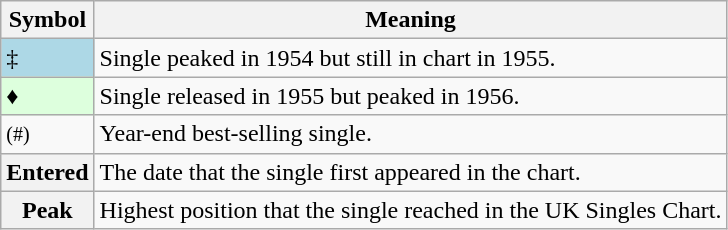<table Class="wikitable">
<tr>
<th>Symbol</th>
<th>Meaning</th>
</tr>
<tr>
<td bgcolor=lightblue>‡</td>
<td>Single peaked in 1954 but still in chart in 1955.</td>
</tr>
<tr>
<td bgcolor=#DDFFDD>♦</td>
<td>Single released in 1955 but peaked in 1956.</td>
</tr>
<tr>
<td><small>(#)</small></td>
<td>Year-end best-selling single.</td>
</tr>
<tr>
<th>Entered</th>
<td>The date that the single first appeared in the chart.</td>
</tr>
<tr>
<th>Peak</th>
<td>Highest position that the single reached in the UK Singles Chart.</td>
</tr>
</table>
